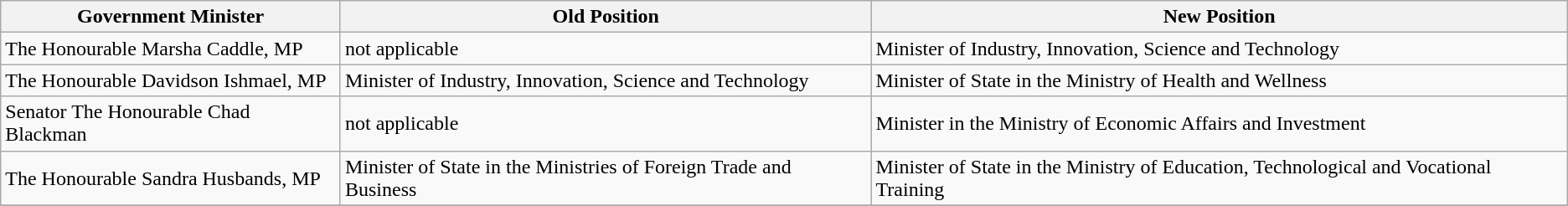<table class="wikitable">
<tr>
<th>Government Minister</th>
<th>Old Position</th>
<th>New Position</th>
</tr>
<tr>
<td>The Honourable Marsha Caddle, MP</td>
<td>not applicable</td>
<td>Minister of Industry, Innovation, Science and Technology</td>
</tr>
<tr>
<td>The Honourable Davidson Ishmael, MP</td>
<td>Minister of Industry, Innovation, Science and Technology</td>
<td>Minister of State in the Ministry of Health and Wellness</td>
</tr>
<tr>
<td>Senator The Honourable Chad Blackman</td>
<td>not applicable</td>
<td>Minister in the Ministry of Economic Affairs and Investment</td>
</tr>
<tr>
<td>The Honourable Sandra Husbands, MP</td>
<td>Minister of State in the Ministries of Foreign Trade and Business</td>
<td>Minister of State in the Ministry of Education, Technological and Vocational Training</td>
</tr>
<tr>
</tr>
</table>
